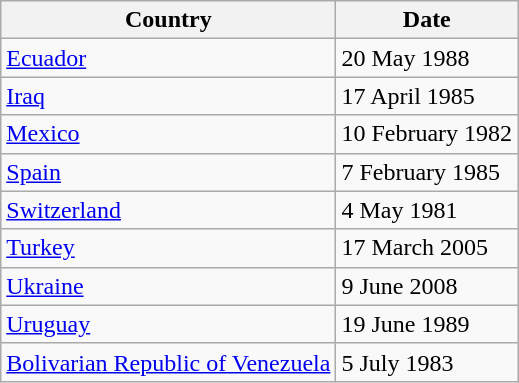<table class="wikitable">
<tr>
<th>Country</th>
<th>Date</th>
</tr>
<tr>
<td><a href='#'>Ecuador</a></td>
<td>20 May 1988</td>
</tr>
<tr>
<td><a href='#'>Iraq</a></td>
<td>17 April 1985</td>
</tr>
<tr>
<td><a href='#'>Mexico</a></td>
<td>10 February 1982</td>
</tr>
<tr>
<td><a href='#'>Spain</a></td>
<td>7 February 1985</td>
</tr>
<tr>
<td><a href='#'>Switzerland</a></td>
<td>4 May 1981</td>
</tr>
<tr>
<td><a href='#'>Turkey</a></td>
<td>17 March 2005</td>
</tr>
<tr>
<td><a href='#'>Ukraine</a></td>
<td>9 June 2008</td>
</tr>
<tr>
<td><a href='#'>Uruguay</a></td>
<td>19 June 1989</td>
</tr>
<tr>
<td><a href='#'>Bolivarian Republic of Venezuela</a></td>
<td>5 July 1983</td>
</tr>
</table>
